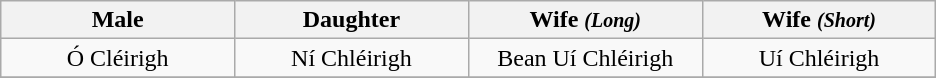<table class="wikitable" style="text-align:right">
<tr>
<th width=20%>Male</th>
<th width=20%>Daughter</th>
<th width=20%>Wife <em><small>(Long)</small></em></th>
<th width=20%>Wife <em><small>(Short)</small></em></th>
</tr>
<tr>
<td align="center">Ó Cléirigh</td>
<td align="center">Ní Chléirigh</td>
<td align="center">Bean Uí Chléirigh</td>
<td align="center">Uí Chléirigh</td>
</tr>
<tr>
</tr>
</table>
